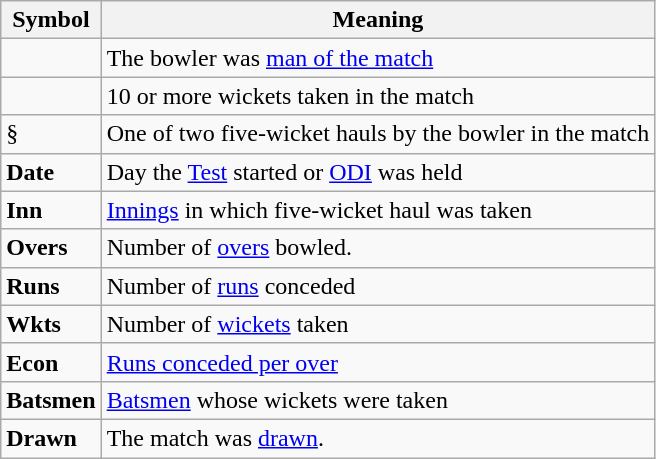<table class="wikitable">
<tr>
<th>Symbol</th>
<th>Meaning</th>
</tr>
<tr>
<td></td>
<td>The bowler was <a href='#'>man of the match</a></td>
</tr>
<tr>
<td></td>
<td>10 or more wickets taken in the match</td>
</tr>
<tr>
<td>§</td>
<td>One of two five-wicket hauls by the bowler in the match</td>
</tr>
<tr>
<td><strong>Date</strong></td>
<td>Day the <a href='#'>Test</a> started or <a href='#'>ODI</a> was held</td>
</tr>
<tr>
<td><strong>Inn</strong></td>
<td><a href='#'>Innings</a> in which five-wicket haul was taken</td>
</tr>
<tr>
<td><strong>Overs</strong></td>
<td>Number of <a href='#'>overs</a> bowled.</td>
</tr>
<tr>
<td><strong>Runs</strong></td>
<td>Number of <a href='#'>runs</a> conceded</td>
</tr>
<tr>
<td><strong>Wkts</strong></td>
<td>Number of <a href='#'>wickets</a> taken</td>
</tr>
<tr>
<td><strong>Econ</strong></td>
<td><a href='#'>Runs conceded per over</a></td>
</tr>
<tr>
<td><strong>Batsmen</strong></td>
<td><a href='#'>Batsmen</a> whose wickets were taken</td>
</tr>
<tr>
<td><strong>Drawn</strong></td>
<td>The match was <a href='#'>drawn</a>.</td>
</tr>
</table>
